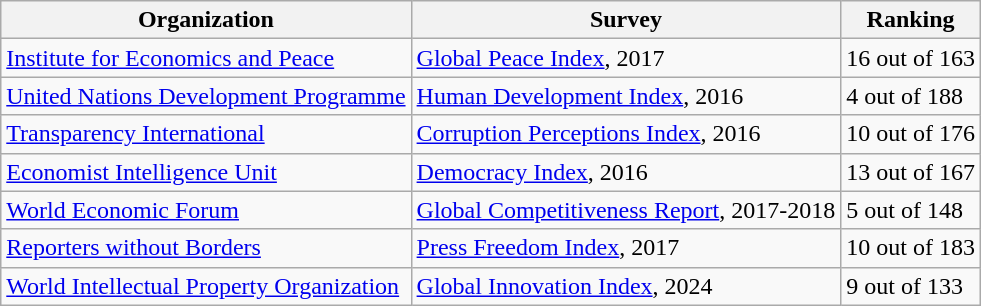<table class="wikitable">
<tr>
<th>Organization</th>
<th>Survey</th>
<th>Ranking</th>
</tr>
<tr>
<td><a href='#'>Institute for Economics and Peace</a></td>
<td><a href='#'>Global Peace Index</a>, 2017</td>
<td>16 out of 163</td>
</tr>
<tr>
<td><a href='#'>United Nations Development Programme</a></td>
<td><a href='#'>Human Development Index</a>, 2016</td>
<td>4 out of 188</td>
</tr>
<tr>
<td><a href='#'>Transparency International</a></td>
<td><a href='#'>Corruption Perceptions Index</a>, 2016</td>
<td>10 out of 176</td>
</tr>
<tr>
<td><a href='#'>Economist Intelligence Unit</a></td>
<td><a href='#'>Democracy Index</a>, 2016</td>
<td>13 out of 167</td>
</tr>
<tr>
<td><a href='#'>World Economic Forum</a></td>
<td><a href='#'>Global Competitiveness Report</a>, 2017-2018</td>
<td>5 out of 148</td>
</tr>
<tr>
<td><a href='#'>Reporters without Borders</a></td>
<td><a href='#'>Press Freedom Index</a>, 2017</td>
<td>10 out of 183</td>
</tr>
<tr>
<td><a href='#'>World Intellectual Property Organization</a></td>
<td><a href='#'>Global Innovation Index</a>, 2024</td>
<td>9 out of 133</td>
</tr>
</table>
